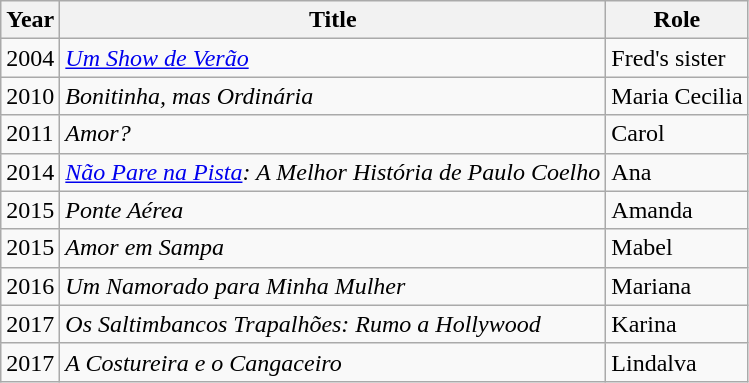<table class="wikitable">
<tr>
<th>Year</th>
<th>Title</th>
<th>Role</th>
</tr>
<tr>
<td>2004</td>
<td><em><a href='#'>Um Show de Verão</a></em></td>
<td>Fred's sister</td>
</tr>
<tr>
<td>2010</td>
<td><em>Bonitinha, mas Ordinária</em></td>
<td>Maria Cecilia </td>
</tr>
<tr>
<td>2011</td>
<td><em>Amor?</em></td>
<td>Carol </td>
</tr>
<tr>
<td>2014</td>
<td><em><a href='#'>Não Pare na Pista</a>: A Melhor História de Paulo Coelho </em></td>
<td>Ana </td>
</tr>
<tr>
<td>2015</td>
<td><em>Ponte Aérea</em></td>
<td>Amanda </td>
</tr>
<tr>
<td>2015</td>
<td><em>Amor em Sampa</em></td>
<td>Mabel </td>
</tr>
<tr>
<td>2016</td>
<td><em>Um Namorado para Minha Mulher </em></td>
<td>Mariana </td>
</tr>
<tr>
<td>2017</td>
<td><em>Os Saltimbancos Trapalhões: Rumo a Hollywood</em></td>
<td>Karina </td>
</tr>
<tr>
<td>2017</td>
<td><em>A Costureira e o Cangaceiro</em></td>
<td>Lindalva</td>
</tr>
</table>
